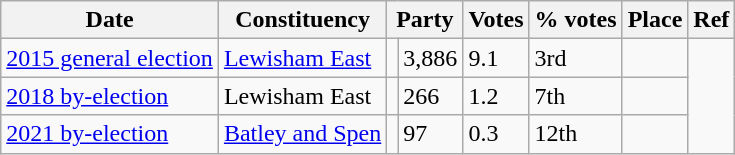<table class="wikitable">
<tr>
<th>Date</th>
<th>Constituency</th>
<th colspan=2>Party</th>
<th>Votes</th>
<th>% votes</th>
<th>Place</th>
<th>Ref</th>
</tr>
<tr>
<td><a href='#'>2015 general election</a></td>
<td><a href='#'>Lewisham East</a></td>
<td></td>
<td>3,886</td>
<td>9.1</td>
<td>3rd</td>
<td></td>
</tr>
<tr>
<td><a href='#'>2018 by-election</a></td>
<td>Lewisham East</td>
<td></td>
<td>266</td>
<td>1.2</td>
<td>7th</td>
<td></td>
</tr>
<tr>
<td><a href='#'>2021 by-election</a></td>
<td><a href='#'>Batley and Spen</a></td>
<td></td>
<td>97</td>
<td>0.3</td>
<td>12th</td>
<td></td>
</tr>
</table>
